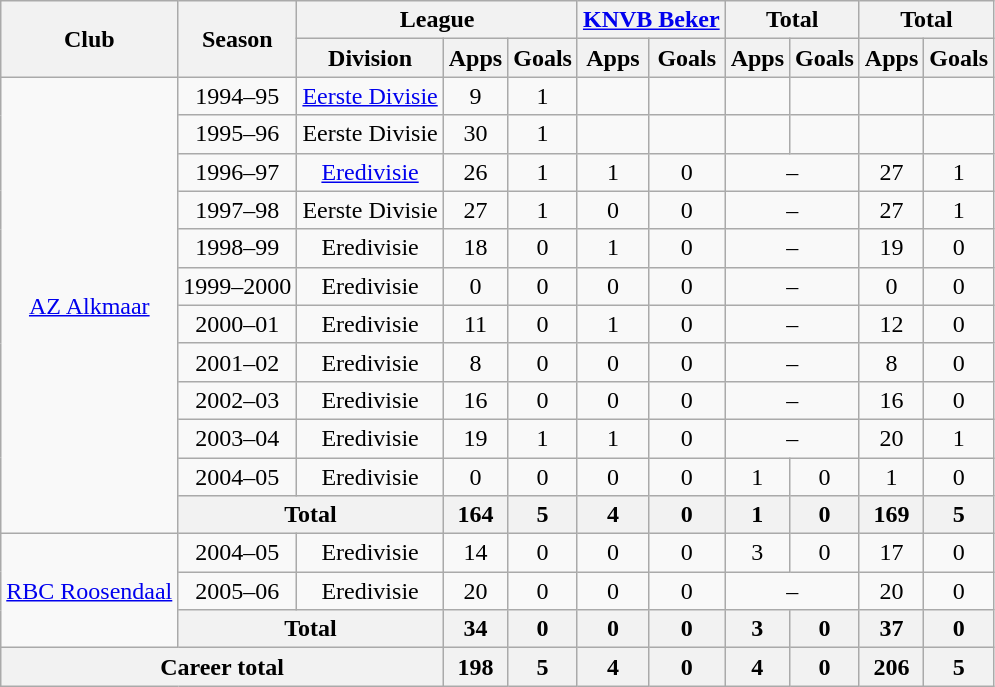<table class="wikitable" style="text-align:center">
<tr>
<th rowspan="2">Club</th>
<th rowspan="2">Season</th>
<th colspan="3">League</th>
<th colspan="2"><a href='#'>KNVB Beker</a></th>
<th colspan="2">Total</th>
<th colspan="2">Total</th>
</tr>
<tr>
<th>Division</th>
<th>Apps</th>
<th>Goals</th>
<th>Apps</th>
<th>Goals</th>
<th>Apps</th>
<th>Goals</th>
<th>Apps</th>
<th>Goals</th>
</tr>
<tr>
<td rowspan="12"><a href='#'>AZ Alkmaar</a></td>
<td>1994–95</td>
<td><a href='#'>Eerste Divisie</a></td>
<td>9</td>
<td>1</td>
<td></td>
<td></td>
<td></td>
<td></td>
<td></td>
<td></td>
</tr>
<tr>
<td>1995–96</td>
<td>Eerste Divisie</td>
<td>30</td>
<td>1</td>
<td></td>
<td></td>
<td></td>
<td></td>
<td></td>
<td></td>
</tr>
<tr>
<td>1996–97</td>
<td><a href='#'>Eredivisie</a></td>
<td>26</td>
<td>1</td>
<td>1</td>
<td>0</td>
<td colspan="2">–</td>
<td>27</td>
<td>1</td>
</tr>
<tr>
<td>1997–98</td>
<td>Eerste Divisie</td>
<td>27</td>
<td>1</td>
<td>0</td>
<td>0</td>
<td colspan="2">–</td>
<td>27</td>
<td>1</td>
</tr>
<tr>
<td>1998–99</td>
<td>Eredivisie</td>
<td>18</td>
<td>0</td>
<td>1</td>
<td>0</td>
<td colspan="2">–</td>
<td>19</td>
<td>0</td>
</tr>
<tr>
<td>1999–2000</td>
<td>Eredivisie</td>
<td>0</td>
<td>0</td>
<td>0</td>
<td>0</td>
<td colspan="2">–</td>
<td>0</td>
<td>0</td>
</tr>
<tr>
<td>2000–01</td>
<td>Eredivisie</td>
<td>11</td>
<td>0</td>
<td>1</td>
<td>0</td>
<td colspan="2">–</td>
<td>12</td>
<td>0</td>
</tr>
<tr>
<td>2001–02</td>
<td>Eredivisie</td>
<td>8</td>
<td>0</td>
<td>0</td>
<td>0</td>
<td colspan="2">–</td>
<td>8</td>
<td>0</td>
</tr>
<tr>
<td>2002–03</td>
<td>Eredivisie</td>
<td>16</td>
<td>0</td>
<td>0</td>
<td>0</td>
<td colspan="2">–</td>
<td>16</td>
<td>0</td>
</tr>
<tr>
<td>2003–04</td>
<td>Eredivisie</td>
<td>19</td>
<td>1</td>
<td>1</td>
<td>0</td>
<td colspan="2">–</td>
<td>20</td>
<td>1</td>
</tr>
<tr>
<td>2004–05</td>
<td>Eredivisie</td>
<td>0</td>
<td>0</td>
<td>0</td>
<td>0</td>
<td>1</td>
<td>0</td>
<td>1</td>
<td>0</td>
</tr>
<tr>
<th colspan="2">Total</th>
<th>164</th>
<th>5</th>
<th>4</th>
<th>0</th>
<th>1</th>
<th>0</th>
<th>169</th>
<th>5</th>
</tr>
<tr>
<td rowspan="3"><a href='#'>RBC Roosendaal</a></td>
<td>2004–05</td>
<td>Eredivisie</td>
<td>14</td>
<td>0</td>
<td>0</td>
<td>0</td>
<td>3</td>
<td>0</td>
<td>17</td>
<td>0</td>
</tr>
<tr>
<td>2005–06</td>
<td>Eredivisie</td>
<td>20</td>
<td>0</td>
<td>0</td>
<td>0</td>
<td colspan="2">–</td>
<td>20</td>
<td>0</td>
</tr>
<tr>
<th colspan="2">Total</th>
<th>34</th>
<th>0</th>
<th>0</th>
<th>0</th>
<th>3</th>
<th>0</th>
<th>37</th>
<th>0</th>
</tr>
<tr>
<th colspan="3">Career total</th>
<th>198</th>
<th>5</th>
<th>4</th>
<th>0</th>
<th>4</th>
<th>0</th>
<th>206</th>
<th>5</th>
</tr>
</table>
